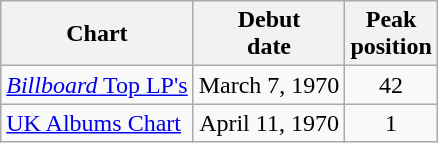<table class="wikitable">
<tr>
<th>Chart</th>
<th>Debut<br>date</th>
<th>Peak<br>position</th>
</tr>
<tr>
<td align="left"><a href='#'><em>Billboard</em> Top LP's</a></td>
<td align="center">March 7, 1970</td>
<td align="center">42</td>
</tr>
<tr>
<td align="left"><a href='#'>UK Albums Chart</a></td>
<td align="center">April 11, 1970</td>
<td align="center">1</td>
</tr>
</table>
